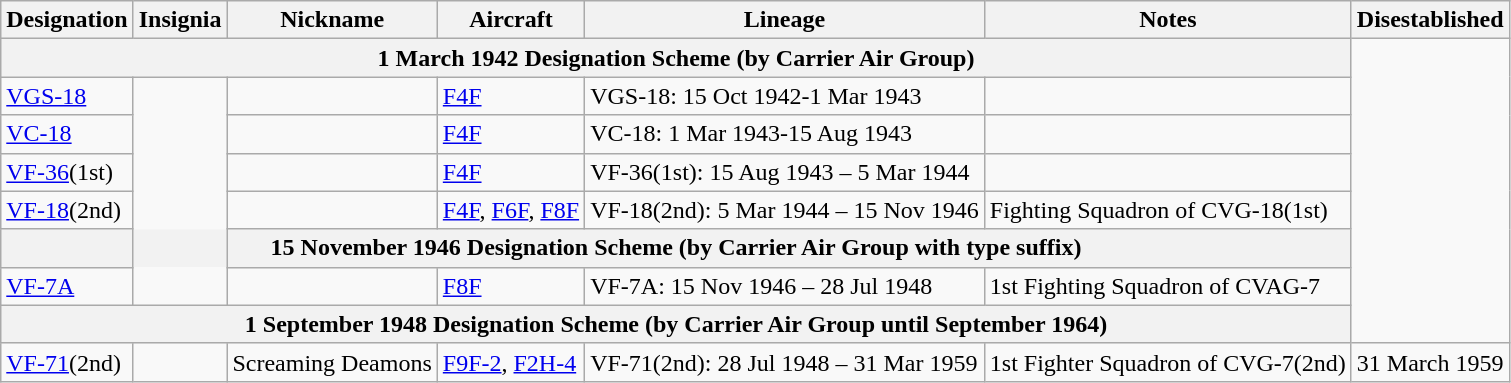<table class="wikitable">
<tr>
<th>Designation</th>
<th>Insignia</th>
<th>Nickname</th>
<th>Aircraft</th>
<th>Lineage</th>
<th>Notes</th>
<th>Disestablished</th>
</tr>
<tr>
<th colspan=6>1 March 1942 Designation Scheme (by Carrier Air Group)</th>
</tr>
<tr>
<td><a href='#'>VGS-18</a></td>
<td Rowspan="6"></td>
<td></td>
<td><a href='#'>F4F</a></td>
<td>VGS-18: 15 Oct 1942-1 Mar 1943</td>
<td></td>
</tr>
<tr>
<td><a href='#'>VC-18</a></td>
<td></td>
<td><a href='#'>F4F</a></td>
<td>VC-18: 1 Mar 1943-15 Aug 1943</td>
<td></td>
</tr>
<tr>
<td><a href='#'>VF-36</a>(1st)</td>
<td></td>
<td><a href='#'>F4F</a></td>
<td>VF-36(1st): 15 Aug 1943 – 5 Mar 1944</td>
<td></td>
</tr>
<tr>
<td><a href='#'>VF-18</a>(2nd)</td>
<td></td>
<td><a href='#'>F4F</a>, <a href='#'>F6F</a>, <a href='#'>F8F</a></td>
<td>VF-18(2nd): 5 Mar 1944 – 15 Nov 1946</td>
<td>Fighting Squadron of CVG-18(1st)</td>
</tr>
<tr>
<th colspan=6>15 November 1946 Designation Scheme (by Carrier Air Group with type suffix)</th>
</tr>
<tr>
<td><a href='#'>VF-7A</a></td>
<td></td>
<td><a href='#'>F8F</a></td>
<td>VF-7A: 15 Nov 1946 – 28 Jul 1948</td>
<td>1st Fighting Squadron of CVAG-7</td>
</tr>
<tr>
<th colspan=6>1 September 1948 Designation Scheme (by Carrier Air Group until September 1964)</th>
</tr>
<tr>
<td><a href='#'>VF-71</a>(2nd)</td>
<td></td>
<td>Screaming Deamons</td>
<td><a href='#'>F9F-2</a>, <a href='#'>F2H-4</a></td>
<td style="white-space: nowrap;">VF-71(2nd): 28 Jul 1948 – 31 Mar 1959</td>
<td>1st Fighter Squadron of CVG-7(2nd)</td>
<td>31 March 1959</td>
</tr>
</table>
